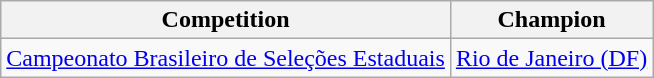<table class="wikitable">
<tr>
<th>Competition</th>
<th>Champion</th>
</tr>
<tr>
<td><a href='#'>Campeonato Brasileiro de Seleções Estaduais</a></td>
<td><a href='#'>Rio de Janeiro (DF)</a></td>
</tr>
</table>
